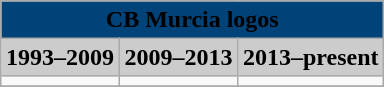<table border="2" cellpadding="3" cellspacing="0" style="margin: 1em 1em 1em 0; background: #F9F9F9; border: 1px #aaa solid; border-collapse: collapse; font-size: 100%;">
<tr bgcolor="#CCCCCC" align="center">
<th colspan="8" style="background: #004379;"><span> <strong>CB Murcia logos</strong></span></th>
</tr>
<tr bgcolor="#CCCCCC" align="center">
<th><strong>1993–2009</strong></th>
<th><span><strong>2009–2013</strong></span></th>
<th><span><strong>2013–present</strong></span></th>
</tr>
<tr>
<th align="center"></th>
<th align="center"></th>
<th align="center"></th>
</tr>
<tr>
</tr>
</table>
